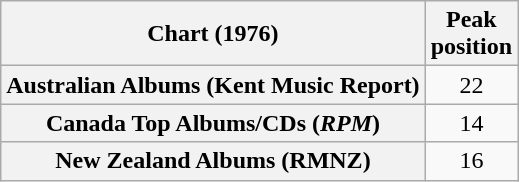<table class="wikitable sortable plainrowheaders" style="text-align:center">
<tr>
<th scope="col">Chart (1976)</th>
<th scope="col">Peak<br>position</th>
</tr>
<tr>
<th scope="row">Australian Albums (Kent Music Report)</th>
<td>22</td>
</tr>
<tr>
<th scope="row">Canada Top Albums/CDs (<em>RPM</em>)</th>
<td>14</td>
</tr>
<tr>
<th scope="row">New Zealand Albums (RMNZ)</th>
<td>16</td>
</tr>
</table>
